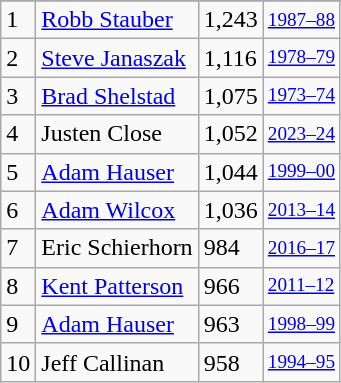<table class="wikitable">
<tr>
</tr>
<tr>
<td>1</td>
<td><a href='#'>Robb Stauber</a></td>
<td>1,243</td>
<td style="font-size:80%;"><a href='#'>1987–88</a></td>
</tr>
<tr>
<td>2</td>
<td><a href='#'>Steve Janaszak</a></td>
<td>1,116</td>
<td style="font-size:80%;"><a href='#'>1978–79</a></td>
</tr>
<tr>
<td>3</td>
<td><a href='#'>Brad Shelstad</a></td>
<td>1,075</td>
<td style="font-size:80%;"><a href='#'>1973–74</a></td>
</tr>
<tr>
<td>4</td>
<td>Justen Close</td>
<td>1,052</td>
<td style="font-size:80%;"><a href='#'>2023–24</a></td>
</tr>
<tr>
<td>5</td>
<td><a href='#'>Adam Hauser</a></td>
<td>1,044</td>
<td style="font-size:80%;"><a href='#'>1999–00</a></td>
</tr>
<tr>
<td>6</td>
<td><a href='#'>Adam Wilcox</a></td>
<td>1,036</td>
<td style="font-size:80%;"><a href='#'>2013–14</a></td>
</tr>
<tr>
<td>7</td>
<td>Eric Schierhorn</td>
<td>984</td>
<td style="font-size:80%;"><a href='#'>2016–17</a></td>
</tr>
<tr>
<td>8</td>
<td><a href='#'>Kent Patterson</a></td>
<td>966</td>
<td style="font-size:80%;"><a href='#'>2011–12</a></td>
</tr>
<tr>
<td>9</td>
<td><a href='#'>Adam Hauser</a></td>
<td>963</td>
<td style="font-size:80%;"><a href='#'>1998–99</a></td>
</tr>
<tr>
<td>10</td>
<td>Jeff Callinan</td>
<td>958</td>
<td style="font-size:80%;"><a href='#'>1994–95</a></td>
</tr>
</table>
